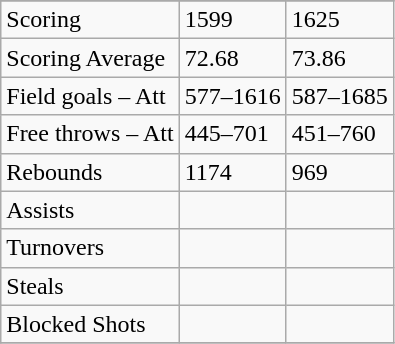<table class="wikitable">
<tr>
</tr>
<tr>
<td>Scoring</td>
<td>1599</td>
<td>1625</td>
</tr>
<tr>
<td>Scoring Average</td>
<td>72.68</td>
<td>73.86</td>
</tr>
<tr>
<td>Field goals – Att</td>
<td>577–1616</td>
<td>587–1685</td>
</tr>
<tr>
<td>Free throws – Att</td>
<td>445–701</td>
<td>451–760</td>
</tr>
<tr>
<td>Rebounds</td>
<td>1174</td>
<td>969</td>
</tr>
<tr>
<td>Assists</td>
<td></td>
<td></td>
</tr>
<tr>
<td>Turnovers</td>
<td></td>
<td></td>
</tr>
<tr>
<td>Steals</td>
<td></td>
<td></td>
</tr>
<tr>
<td>Blocked Shots</td>
<td></td>
<td></td>
</tr>
<tr>
</tr>
</table>
